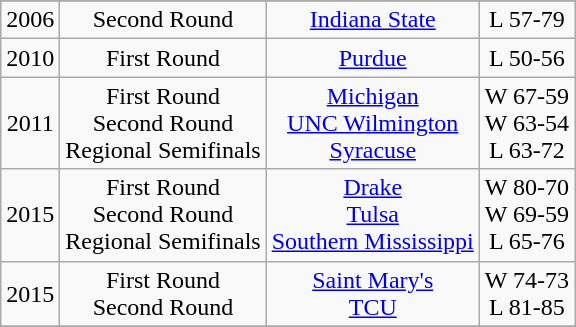<table class="wikitable" style="text-align:center">
<tr>
</tr>
<tr>
<td>2006</td>
<td>Second Round</td>
<td><a href='#'>Indiana State</a></td>
<td>L 57-79</td>
</tr>
<tr style="text-align:center;">
<td>2010</td>
<td>First Round</td>
<td><a href='#'>Purdue</a></td>
<td>L 50-56</td>
</tr>
<tr style="text-align:center;">
<td>2011</td>
<td>First Round<br>Second Round<br>Regional Semifinals</td>
<td><a href='#'>Michigan</a><br><a href='#'>UNC Wilmington</a><br><a href='#'>Syracuse</a></td>
<td>W 67-59<br>W 63-54<br>L 63-72</td>
</tr>
<tr style="text-align:center;">
<td>2015</td>
<td>First Round<br>Second Round<br>Regional Semifinals</td>
<td><a href='#'>Drake</a><br><a href='#'>Tulsa</a><br><a href='#'>Southern Mississippi</a></td>
<td>W 80-70<br>W 69-59<br>L 65-76</td>
</tr>
<tr style="text-align:center;">
<td>2015</td>
<td>First Round<br>Second Round</td>
<td><a href='#'>Saint Mary's</a><br><a href='#'>TCU</a></td>
<td>W 74-73<br>L 81-85</td>
</tr>
<tr style="text-align:center;">
</tr>
</table>
